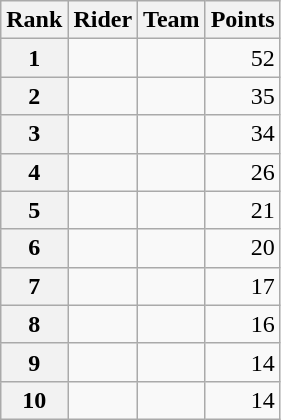<table class="wikitable">
<tr>
<th scope="col">Rank</th>
<th scope="col">Rider</th>
<th scope="col">Team</th>
<th scope="col">Points</th>
</tr>
<tr>
<th scope="row">1</th>
<td></td>
<td></td>
<td style="text-align:right;">52</td>
</tr>
<tr>
<th scope="row">2</th>
<td></td>
<td></td>
<td style="text-align:right;">35</td>
</tr>
<tr>
<th scope="row">3</th>
<td>   </td>
<td></td>
<td style="text-align:right;">34</td>
</tr>
<tr>
<th scope="row">4</th>
<td></td>
<td></td>
<td style="text-align:right;">26</td>
</tr>
<tr>
<th scope="row">5</th>
<td></td>
<td></td>
<td style="text-align:right;">21</td>
</tr>
<tr>
<th scope="row">6</th>
<td></td>
<td></td>
<td style="text-align:right;">20</td>
</tr>
<tr>
<th scope="row">7</th>
<td></td>
<td></td>
<td style="text-align:right;">17</td>
</tr>
<tr>
<th scope="row">8</th>
<td></td>
<td></td>
<td style="text-align:right;">16</td>
</tr>
<tr>
<th scope="row">9</th>
<td></td>
<td></td>
<td style="text-align:right;">14</td>
</tr>
<tr>
<th scope="row">10</th>
<td></td>
<td></td>
<td style="text-align:right;">14</td>
</tr>
</table>
